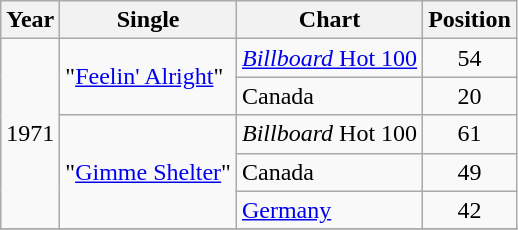<table class="wikitable">
<tr>
<th>Year</th>
<th>Single</th>
<th>Chart</th>
<th>Position</th>
</tr>
<tr>
<td rowspan="5">1971</td>
<td rowspan="2">"<a href='#'>Feelin' Alright</a>"</td>
<td><a href='#'><em>Billboard</em> Hot 100</a></td>
<td align="center">54</td>
</tr>
<tr>
<td>Canada</td>
<td align="center">20</td>
</tr>
<tr>
<td rowspan="3">"<a href='#'>Gimme Shelter</a>"</td>
<td><em>Billboard</em> Hot 100</td>
<td align="center">61</td>
</tr>
<tr>
<td>Canada</td>
<td align="center">49</td>
</tr>
<tr>
<td><a href='#'>Germany</a></td>
<td align="center">42</td>
</tr>
<tr>
</tr>
</table>
